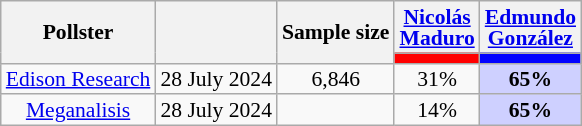<table class="wikitable sortable" style="text-align: center; line-height: 14px; font-size: 90%;">
<tr>
<th rowspan="2">Pollster</th>
<th rowspan="2"></th>
<th rowspan="2">Sample size</th>
<th><a href='#'>Nicolás<br>Maduro</a><br></th>
<th><a href='#'>Edmundo<br>González</a><br></th>
</tr>
<tr class="sorttop">
<th style="background:red;"></th>
<th style="background:blue;"></th>
</tr>
<tr>
<td><a href='#'>Edison Research</a></td>
<td>28 July 2024</td>
<td>6,846</td>
<td>31%</td>
<td style="background:#CED0FF;"><strong>65%</strong></td>
</tr>
<tr>
<td><a href='#'>Meganalisis</a></td>
<td>28 July 2024</td>
<td></td>
<td>14%</td>
<td style="background:#CED0FF;"><strong>65%</strong></td>
</tr>
</table>
